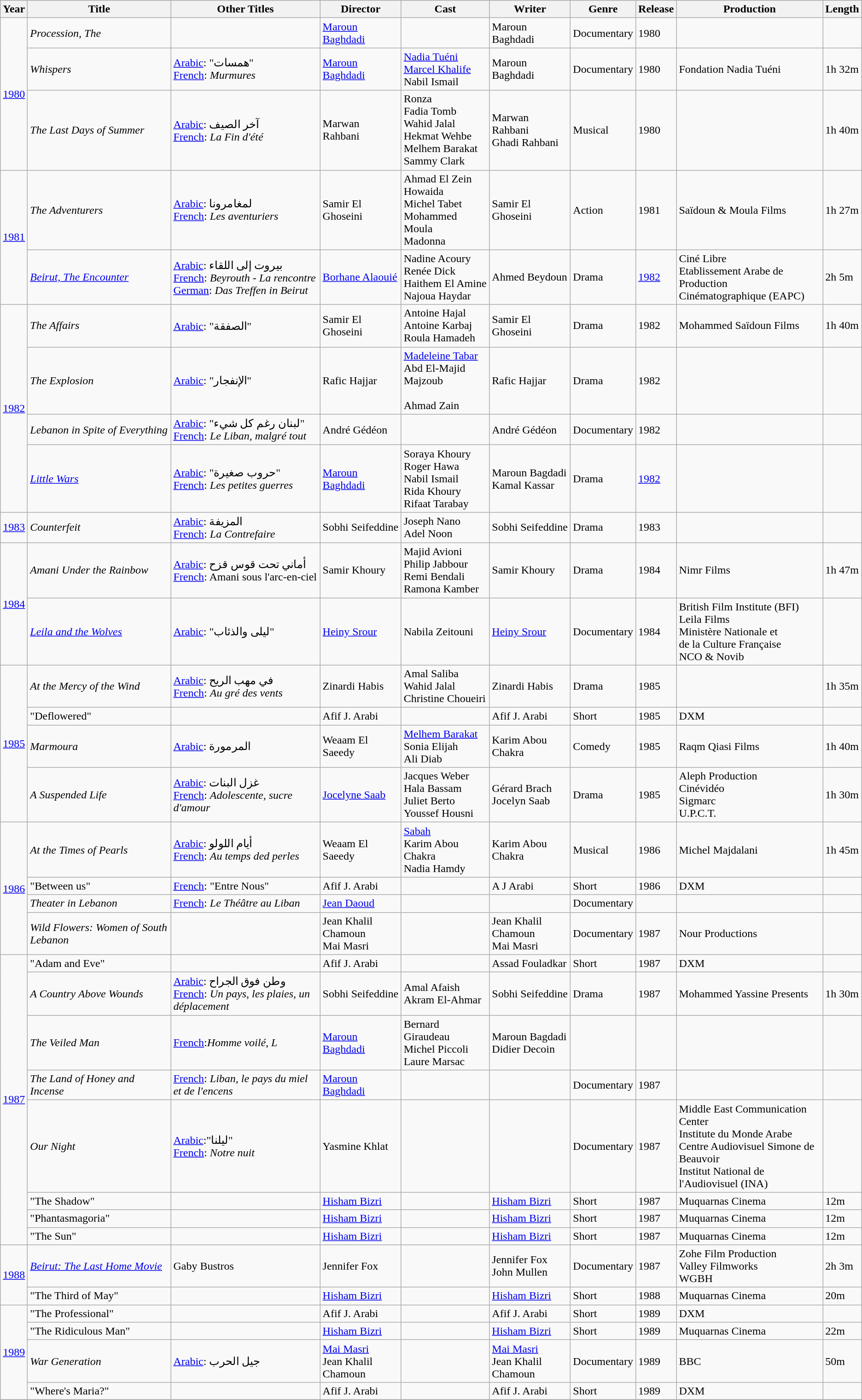<table class="wikitable">
<tr>
<th>Year</th>
<th>Title</th>
<th>Other Titles</th>
<th>Director</th>
<th>Cast</th>
<th>Writer</th>
<th>Genre</th>
<th>Release</th>
<th>Production</th>
<th>Length</th>
</tr>
<tr>
<td rowspan=3><a href='#'>1980</a></td>
<td><em>Procession, The</em></td>
<td></td>
<td><a href='#'>Maroun Baghdadi</a></td>
<td></td>
<td>Maroun Baghdadi</td>
<td>Documentary</td>
<td>1980</td>
<td></td>
<td></td>
</tr>
<tr>
<td><em>Whispers</em></td>
<td><a href='#'>Arabic</a>: "همسات" <br> <a href='#'>French</a>: <em>Murmures</em></td>
<td><a href='#'>Maroun Baghdadi</a></td>
<td><a href='#'>Nadia Tuéni</a><br> <a href='#'>Marcel Khalife</a><br> Nabil Ismail</td>
<td>Maroun Baghdadi</td>
<td>Documentary</td>
<td>1980</td>
<td>Fondation Nadia Tuéni</td>
<td>1h 32m</td>
</tr>
<tr>
<td><em>The Last Days of Summer</em></td>
<td><a href='#'>Arabic</a>: آخر الصيف<br><a href='#'>French</a>: <em>La Fin d'été</em></td>
<td>Marwan Rahbani</td>
<td>Ronza<br> Fadia Tomb<br>Wahid Jalal<br> Hekmat Wehbe<br> Melhem Barakat<br> Sammy Clark</td>
<td>Marwan Rahbani <br> Ghadi Rahbani</td>
<td>Musical</td>
<td>1980</td>
<td></td>
<td>1h 40m</td>
</tr>
<tr>
<td rowspan=2><a href='#'>1981</a></td>
<td><em>The Adventurers</em></td>
<td><a href='#'>Arabic</a>: لمغامرونا<br> <a href='#'>French</a>: <em>Les aventuriers</em></td>
<td>Samir El Ghoseini</td>
<td>Ahmad El Zein<br>Howaida <br> Michel Tabet <br> Mohammed Moula <br> Madonna</td>
<td>Samir El Ghoseini</td>
<td>Action</td>
<td>1981</td>
<td>Saïdoun & Moula Films</td>
<td>1h 27m</td>
</tr>
<tr>
<td><em><a href='#'>Beirut, The Encounter</a></em></td>
<td><a href='#'>Arabic</a>: بيروت إلى اللقاء<br> <a href='#'>French</a>: <em>Beyrouth - La rencontre</em><br><a href='#'>German</a>: <em>Das Treffen in Beirut</em></td>
<td><a href='#'>Borhane Alaouié</a></td>
<td>Nadine Acoury <br> Renée Dick <br> Haithem El Amine <br> Najoua Haydar</td>
<td>Ahmed Beydoun</td>
<td>Drama</td>
<td><a href='#'>1982</a></td>
<td>Ciné Libre <br> Etablissement Arabe de Production <br>Cinématographique (EAPC)</td>
<td>2h 5m</td>
</tr>
<tr>
<td rowspan=4><a href='#'>1982</a></td>
<td><em>The Affairs</em></td>
<td><a href='#'>Arabic</a>: "الصفقة"</td>
<td>Samir El Ghoseini</td>
<td>Antoine Hajal  <br>Antoine Karbaj<br>Roula Hamadeh</td>
<td>Samir El Ghoseini</td>
<td>Drama</td>
<td>1982</td>
<td>Mohammed Saïdoun Films</td>
<td>1h 40m</td>
</tr>
<tr>
<td><em>The Explosion</em></td>
<td><a href='#'>Arabic</a>: "الإنفجار"</td>
<td>Rafic Hajjar</td>
<td><a href='#'>Madeleine Tabar</a><br> Abd El-Majid Majzoub<br><br> Ahmad Zain</td>
<td>Rafic Hajjar</td>
<td>Drama</td>
<td>1982</td>
<td></td>
<td></td>
</tr>
<tr>
<td><em>Lebanon in Spite of Everything</em></td>
<td><a href='#'>Arabic</a>: "لبنان رغم كل شيء"<br><a href='#'>French</a>: <em>Le Liban, malgré tout</em></td>
<td>André Gédéon</td>
<td></td>
<td>André Gédéon</td>
<td>Documentary</td>
<td>1982</td>
<td></td>
<td></td>
</tr>
<tr>
<td><em> <a href='#'>Little Wars</a></em></td>
<td><a href='#'>Arabic</a>: "حروب صغيرة"<br> <a href='#'>French</a>: <em>Les petites guerres</em></td>
<td><a href='#'>Maroun Baghdadi</a></td>
<td>Soraya Khoury<br> Roger Hawa<br> Nabil Ismail<br> Rida Khoury<br> Rifaat Tarabay</td>
<td>Maroun Bagdadi<br> Kamal Kassar</td>
<td>Drama</td>
<td><a href='#'>1982</a></td>
<td></td>
<td></td>
</tr>
<tr>
<td rowspan=1><a href='#'>1983</a></td>
<td><em>Counterfeit</em></td>
<td><a href='#'>Arabic</a>: المزيفة<br><a href='#'>French</a>: <em>La Contrefaire</em></td>
<td>Sobhi Seifeddine</td>
<td>Joseph Nano <br> Adel Noon</td>
<td>Sobhi Seifeddine</td>
<td>Drama</td>
<td>1983</td>
<td></td>
<td></td>
</tr>
<tr>
<td rowspan="2"><a href='#'>1984</a></td>
<td><em>Amani Under the Rainbow</em></td>
<td><a href='#'>Arabic</a>: أماني تحت قوس قزح <br> <a href='#'>French</a>:  Amani sous l'arc-en-ciel</td>
<td>Samir Khoury</td>
<td>Majid Avioni <br> Philip Jabbour <br> Remi Bendali <br> Ramona Kamber</td>
<td>Samir Khoury</td>
<td>Drama</td>
<td>1984</td>
<td>Nimr Films</td>
<td>1h 47m</td>
</tr>
<tr>
<td><em><a href='#'>Leila and the Wolves</a></em></td>
<td><a href='#'>Arabic</a>: "ليلى والذئاب"</td>
<td><a href='#'>Heiny Srour</a></td>
<td>Nabila Zeitouni</td>
<td><a href='#'>Heiny Srour</a></td>
<td>Documentary</td>
<td>1984</td>
<td>British Film Institute (BFI)<br>Leila Films<br>Ministère Nationale et <br>de la Culture Française<br>NCO & Novib</td>
<td></td>
</tr>
<tr>
<td rowspan="4"><a href='#'>1985</a></td>
<td><em>At the Mercy of the Wind</em></td>
<td><a href='#'>Arabic</a>: في مهب الريح <br> <a href='#'>French</a>: <em>Au gré des vents</em></td>
<td>Zinardi Habis</td>
<td>Amal Saliba <br> Wahid Jalal <br> Christine Choueiri</td>
<td>Zinardi Habis</td>
<td>Drama</td>
<td>1985</td>
<td></td>
<td>1h 35m</td>
</tr>
<tr>
<td>"Deflowered"</td>
<td></td>
<td>Afif J. Arabi</td>
<td></td>
<td>Afif J. Arabi</td>
<td>Short</td>
<td>1985</td>
<td>DXM</td>
<td></td>
</tr>
<tr>
<td><em>Marmoura</em></td>
<td><a href='#'>Arabic</a>: المرمورة</td>
<td>Weaam El Saeedy</td>
<td><a href='#'>Melhem Barakat</a><br>Sonia Elijah<br>Ali Diab</td>
<td>Karim Abou Chakra</td>
<td>Comedy</td>
<td>1985</td>
<td>Raqm Qiasi Films</td>
<td>1h 40m</td>
</tr>
<tr>
<td><em>A Suspended Life</em></td>
<td><a href='#'>Arabic</a>: غزل البنات<br><a href='#'>French</a>: <em>Adolescente, sucre d'amour</em></td>
<td><a href='#'>Jocelyne Saab</a></td>
<td>Jacques Weber<br> Hala Bassam<br> Juliet Berto<br> Youssef Housni</td>
<td>Gérard Brach<br> Jocelyn Saab</td>
<td>Drama</td>
<td>1985</td>
<td>Aleph Production<br>Cinévidéo<br>Sigmarc<br>U.P.C.T.</td>
<td>1h 30m</td>
</tr>
<tr>
<td rowspan="4"><a href='#'>1986</a></td>
<td><em>At the Times of Pearls</em></td>
<td><a href='#'>Arabic</a>: أيام اللولو <br> <a href='#'>French</a>: <em>Au temps ded perles</em></td>
<td>Weaam El Saeedy</td>
<td><a href='#'>Sabah</a><br>Karim Abou Chakra<br>Nadia Hamdy</td>
<td>Karim Abou Chakra</td>
<td>Musical</td>
<td>1986</td>
<td>Michel Majdalani</td>
<td>1h 45m</td>
</tr>
<tr>
<td>"Between us"</td>
<td><a href='#'>French</a>: "Entre Nous"</td>
<td>Afif J. Arabi</td>
<td></td>
<td>A J Arabi</td>
<td>Short</td>
<td>1986</td>
<td>DXM</td>
<td></td>
</tr>
<tr>
<td><em>Theater in Lebanon</em></td>
<td><a href='#'>French</a>: <em>Le Théâtre au Liban</em></td>
<td><a href='#'>Jean Daoud</a></td>
<td></td>
<td></td>
<td>Documentary</td>
<td></td>
<td></td>
<td></td>
</tr>
<tr>
<td><em>Wild Flowers: Women of South Lebanon</em></td>
<td></td>
<td>Jean Khalil Chamoun<br> Mai Masri</td>
<td></td>
<td>Jean Khalil Chamoun<br> Mai Masri</td>
<td>Documentary</td>
<td>1987</td>
<td>Nour Productions</td>
<td></td>
</tr>
<tr>
<td rowspan="8"><a href='#'>1987</a></td>
<td>"Adam and Eve"</td>
<td></td>
<td>Afif J. Arabi</td>
<td></td>
<td>Assad Fouladkar</td>
<td>Short</td>
<td>1987</td>
<td>DXM</td>
<td></td>
</tr>
<tr>
<td><em>A Country Above Wounds</em></td>
<td><a href='#'>Arabic</a>: وطن فوق الجراح<br><a href='#'>French</a>: <em>Un pays, les plaies, un déplacement</em></td>
<td>Sobhi Seifeddine</td>
<td>Amal Afaish<br> Akram El-Ahmar</td>
<td>Sobhi Seifeddine</td>
<td>Drama</td>
<td>1987</td>
<td>Mohammed Yassine Presents</td>
<td>1h 30m</td>
</tr>
<tr>
<td><em>The Veiled Man</em></td>
<td><a href='#'>French</a>:<em>Homme voilé, L</em></td>
<td><a href='#'>Maroun Baghdadi</a></td>
<td>Bernard Giraudeau<br> Michel Piccoli<br> Laure Marsac</td>
<td>Maroun Bagdadi<br> Didier Decoin</td>
<td></td>
<td></td>
<td></td>
<td></td>
</tr>
<tr>
<td><em>The Land of Honey and Incense</em></td>
<td><a href='#'>French</a>: <em>Liban, le pays du miel et de l'encens</em></td>
<td><a href='#'>Maroun Baghdadi</a></td>
<td></td>
<td></td>
<td>Documentary</td>
<td>1987</td>
<td></td>
<td></td>
</tr>
<tr>
<td><em>Our Night</em></td>
<td><a href='#'>Arabic</a>:"ليلنا"<br><a href='#'>French</a>: <em>Notre nuit</em></td>
<td>Yasmine Khlat</td>
<td></td>
<td></td>
<td>Documentary</td>
<td>1987</td>
<td>Middle East Communication Center<br>Institute du Monde Arabe<br>Centre Audiovisuel Simone de Beauvoir<br>Institut National de l'Audiovisuel (INA)</td>
<td></td>
</tr>
<tr>
<td>"The Shadow"</td>
<td></td>
<td><a href='#'>Hisham Bizri</a></td>
<td></td>
<td><a href='#'>Hisham Bizri</a></td>
<td>Short</td>
<td>1987</td>
<td>Muquarnas Cinema</td>
<td>12m</td>
</tr>
<tr>
<td>"Phantasmagoria"</td>
<td></td>
<td><a href='#'>Hisham Bizri</a></td>
<td></td>
<td><a href='#'>Hisham Bizri</a></td>
<td>Short</td>
<td>1987</td>
<td>Muquarnas Cinema</td>
<td>12m</td>
</tr>
<tr>
<td>"The Sun"</td>
<td></td>
<td><a href='#'>Hisham Bizri</a></td>
<td></td>
<td><a href='#'>Hisham Bizri</a></td>
<td>Short</td>
<td>1987</td>
<td>Muquarnas Cinema</td>
<td>12m</td>
</tr>
<tr>
<td rowspan=2><a href='#'>1988</a></td>
<td><em><a href='#'>Beirut: The Last Home Movie</a></em></td>
<td>Gaby Bustros</td>
<td>Jennifer Fox</td>
<td></td>
<td>Jennifer Fox<br> John Mullen</td>
<td>Documentary</td>
<td>1987</td>
<td>Zohe Film Production<br>Valley Filmworks<br>WGBH</td>
<td>2h 3m</td>
</tr>
<tr>
<td>"The Third of May"</td>
<td></td>
<td><a href='#'>Hisham Bizri</a></td>
<td></td>
<td><a href='#'>Hisham Bizri</a></td>
<td>Short</td>
<td>1988</td>
<td>Muquarnas Cinema</td>
<td>20m</td>
</tr>
<tr>
<td rowspan="4"><a href='#'>1989</a></td>
<td>"The Professional"</td>
<td></td>
<td>Afif J. Arabi</td>
<td></td>
<td>Afif J. Arabi</td>
<td>Short</td>
<td>1989</td>
<td>DXM</td>
<td></td>
</tr>
<tr>
<td>"The Ridiculous Man"</td>
<td></td>
<td><a href='#'>Hisham Bizri</a></td>
<td></td>
<td><a href='#'>Hisham Bizri</a></td>
<td>Short</td>
<td>1989</td>
<td>Muquarnas Cinema</td>
<td>22m</td>
</tr>
<tr>
<td><em>War Generation</em></td>
<td><a href='#'>Arabic</a>: جيل الحرب</td>
<td><a href='#'>Mai Masri</a> <br> Jean Khalil Chamoun</td>
<td></td>
<td><a href='#'>Mai Masri</a> <br> Jean Khalil Chamoun</td>
<td>Documentary</td>
<td>1989</td>
<td>BBC</td>
<td>50m</td>
</tr>
<tr>
<td>"Where's Maria?"</td>
<td></td>
<td>Afif J. Arabi</td>
<td></td>
<td>Afif J. Arabi</td>
<td>Short</td>
<td>1989</td>
<td>DXM</td>
<td></td>
</tr>
<tr>
</tr>
</table>
